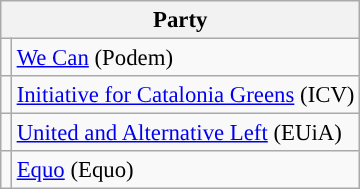<table class="wikitable" style="text-align:left; font-size:95%;">
<tr>
<th colspan="2">Party</th>
</tr>
<tr>
<td></td>
<td><a href='#'>We Can</a> (Podem)</td>
</tr>
<tr>
<td></td>
<td><a href='#'>Initiative for Catalonia Greens</a> (ICV)</td>
</tr>
<tr>
<td></td>
<td><a href='#'>United and Alternative Left</a> (EUiA)</td>
</tr>
<tr>
<td></td>
<td><a href='#'>Equo</a> (Equo)</td>
</tr>
</table>
